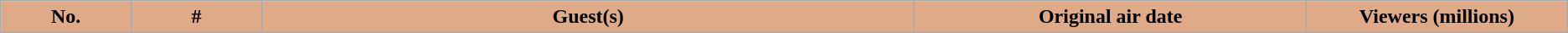<table class="wikitable plainrowheaders">
<tr>
<th style="background: #DEAA88;color:#;width:5%;">No.</th>
<th style="background: #DEAA88;color:#;width:5%;">#</th>
<th style="background: #DEAA88;color:#;width:25%;">Guest(s)</th>
<th style="background: #DEAA88;color:#;width:15%;">Original air date</th>
<th style="background: #DEAA88;color:#;width:10%;">Viewers (millions)<br>






</th>
</tr>
</table>
